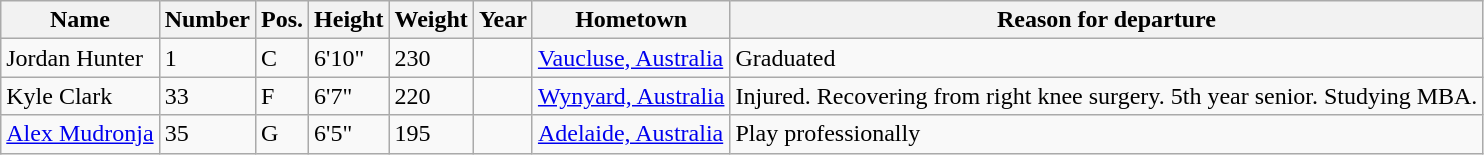<table class="wikitable sortable" border="1">
<tr>
<th>Name</th>
<th>Number</th>
<th>Pos.</th>
<th>Height</th>
<th>Weight</th>
<th>Year</th>
<th>Hometown</th>
<th class="unsortable">Reason for departure</th>
</tr>
<tr>
<td>Jordan Hunter</td>
<td>1</td>
<td>C</td>
<td>6'10"</td>
<td>230</td>
<td></td>
<td><a href='#'>Vaucluse, Australia</a></td>
<td>Graduated</td>
</tr>
<tr>
<td>Kyle Clark</td>
<td>33</td>
<td>F</td>
<td>6'7"</td>
<td>220</td>
<td></td>
<td><a href='#'>Wynyard, Australia</a></td>
<td>Injured. Recovering from right knee surgery. 5th year senior. Studying MBA.</td>
</tr>
<tr>
<td><a href='#'>Alex Mudronja</a></td>
<td>35</td>
<td>G</td>
<td>6'5"</td>
<td>195</td>
<td></td>
<td><a href='#'>Adelaide, Australia</a></td>
<td>Play professionally</td>
</tr>
</table>
